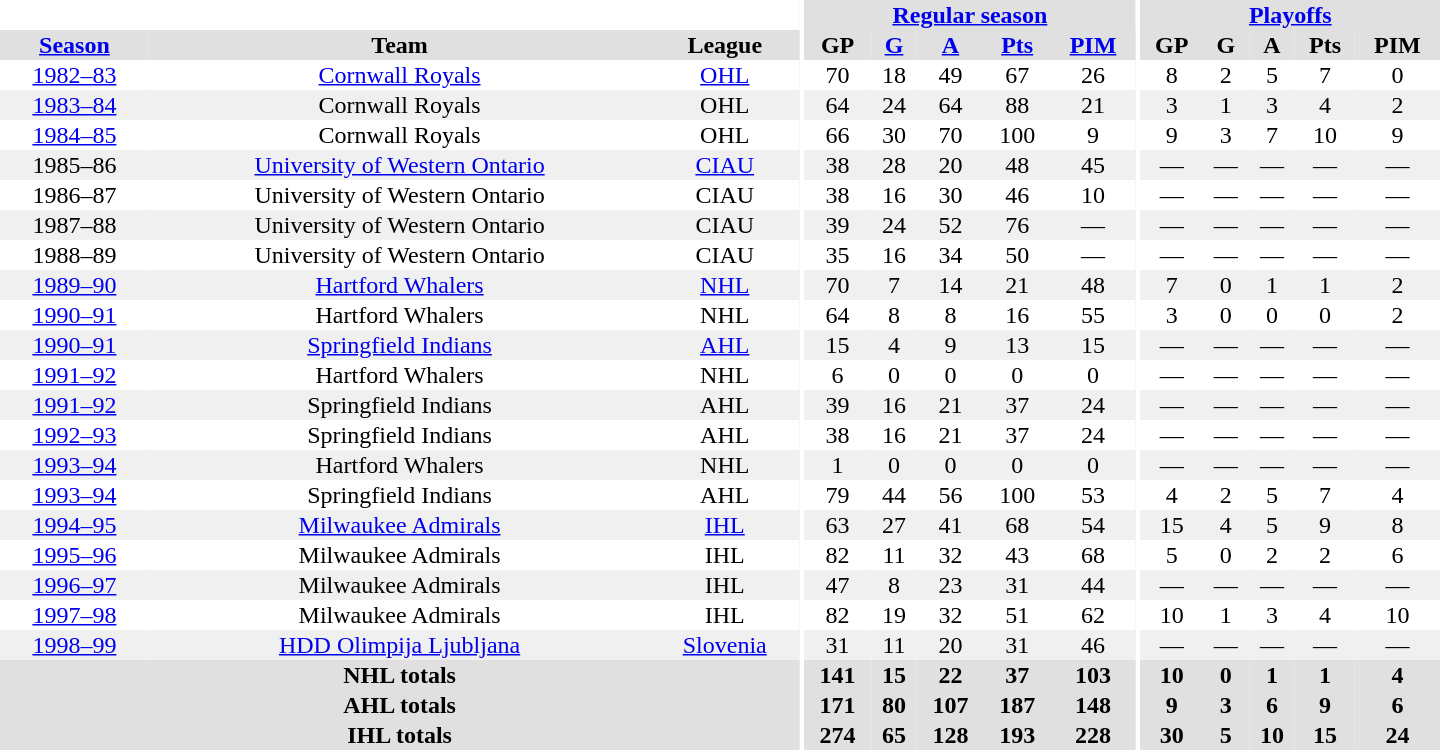<table border="0" cellpadding="1" cellspacing="0" style="text-align:center; width:60em">
<tr bgcolor="#e0e0e0">
<th colspan="3" bgcolor="#ffffff"></th>
<th rowspan="99" bgcolor="#ffffff"></th>
<th colspan="5"><a href='#'>Regular season</a></th>
<th rowspan="99" bgcolor="#ffffff"></th>
<th colspan="5"><a href='#'>Playoffs</a></th>
</tr>
<tr bgcolor="#e0e0e0">
<th><a href='#'>Season</a></th>
<th>Team</th>
<th>League</th>
<th>GP</th>
<th><a href='#'>G</a></th>
<th><a href='#'>A</a></th>
<th><a href='#'>Pts</a></th>
<th><a href='#'>PIM</a></th>
<th>GP</th>
<th>G</th>
<th>A</th>
<th>Pts</th>
<th>PIM</th>
</tr>
<tr>
<td><a href='#'>1982–83</a></td>
<td><a href='#'>Cornwall Royals</a></td>
<td><a href='#'>OHL</a></td>
<td>70</td>
<td>18</td>
<td>49</td>
<td>67</td>
<td>26</td>
<td>8</td>
<td>2</td>
<td>5</td>
<td>7</td>
<td>0</td>
</tr>
<tr bgcolor="#f0f0f0">
<td><a href='#'>1983–84</a></td>
<td>Cornwall Royals</td>
<td>OHL</td>
<td>64</td>
<td>24</td>
<td>64</td>
<td>88</td>
<td>21</td>
<td>3</td>
<td>1</td>
<td>3</td>
<td>4</td>
<td>2</td>
</tr>
<tr>
<td><a href='#'>1984–85</a></td>
<td>Cornwall Royals</td>
<td>OHL</td>
<td>66</td>
<td>30</td>
<td>70</td>
<td>100</td>
<td>9</td>
<td>9</td>
<td>3</td>
<td>7</td>
<td>10</td>
<td>9</td>
</tr>
<tr bgcolor="#f0f0f0">
<td>1985–86</td>
<td><a href='#'>University of Western Ontario</a></td>
<td><a href='#'>CIAU</a></td>
<td>38</td>
<td>28</td>
<td>20</td>
<td>48</td>
<td>45</td>
<td>—</td>
<td>—</td>
<td>—</td>
<td>—</td>
<td>—</td>
</tr>
<tr>
<td>1986–87</td>
<td>University of Western Ontario</td>
<td>CIAU</td>
<td>38</td>
<td>16</td>
<td>30</td>
<td>46</td>
<td>10</td>
<td>—</td>
<td>—</td>
<td>—</td>
<td>—</td>
<td>—</td>
</tr>
<tr bgcolor="#f0f0f0">
<td>1987–88</td>
<td>University of Western Ontario</td>
<td>CIAU</td>
<td>39</td>
<td>24</td>
<td>52</td>
<td>76</td>
<td>—</td>
<td>—</td>
<td>—</td>
<td>—</td>
<td>—</td>
<td>—</td>
</tr>
<tr>
<td>1988–89</td>
<td>University of Western Ontario</td>
<td>CIAU</td>
<td>35</td>
<td>16</td>
<td>34</td>
<td>50</td>
<td>—</td>
<td>—</td>
<td>—</td>
<td>—</td>
<td>—</td>
<td>—</td>
</tr>
<tr bgcolor="#f0f0f0">
<td><a href='#'>1989–90</a></td>
<td><a href='#'>Hartford Whalers</a></td>
<td><a href='#'>NHL</a></td>
<td>70</td>
<td>7</td>
<td>14</td>
<td>21</td>
<td>48</td>
<td>7</td>
<td>0</td>
<td>1</td>
<td>1</td>
<td>2</td>
</tr>
<tr>
<td><a href='#'>1990–91</a></td>
<td>Hartford Whalers</td>
<td>NHL</td>
<td>64</td>
<td>8</td>
<td>8</td>
<td>16</td>
<td>55</td>
<td>3</td>
<td>0</td>
<td>0</td>
<td>0</td>
<td>2</td>
</tr>
<tr bgcolor="#f0f0f0">
<td><a href='#'>1990–91</a></td>
<td><a href='#'>Springfield Indians</a></td>
<td><a href='#'>AHL</a></td>
<td>15</td>
<td>4</td>
<td>9</td>
<td>13</td>
<td>15</td>
<td>—</td>
<td>—</td>
<td>—</td>
<td>—</td>
<td>—</td>
</tr>
<tr>
<td><a href='#'>1991–92</a></td>
<td>Hartford Whalers</td>
<td>NHL</td>
<td>6</td>
<td>0</td>
<td>0</td>
<td>0</td>
<td>0</td>
<td>—</td>
<td>—</td>
<td>—</td>
<td>—</td>
<td>—</td>
</tr>
<tr bgcolor="#f0f0f0">
<td><a href='#'>1991–92</a></td>
<td>Springfield Indians</td>
<td>AHL</td>
<td>39</td>
<td>16</td>
<td>21</td>
<td>37</td>
<td>24</td>
<td>—</td>
<td>—</td>
<td>—</td>
<td>—</td>
<td>—</td>
</tr>
<tr>
<td><a href='#'>1992–93</a></td>
<td>Springfield Indians</td>
<td>AHL</td>
<td>38</td>
<td>16</td>
<td>21</td>
<td>37</td>
<td>24</td>
<td>—</td>
<td>—</td>
<td>—</td>
<td>—</td>
<td>—</td>
</tr>
<tr bgcolor="#f0f0f0">
<td><a href='#'>1993–94</a></td>
<td>Hartford Whalers</td>
<td>NHL</td>
<td>1</td>
<td>0</td>
<td>0</td>
<td>0</td>
<td>0</td>
<td>—</td>
<td>—</td>
<td>—</td>
<td>—</td>
<td>—</td>
</tr>
<tr>
<td><a href='#'>1993–94</a></td>
<td>Springfield Indians</td>
<td>AHL</td>
<td>79</td>
<td>44</td>
<td>56</td>
<td>100</td>
<td>53</td>
<td>4</td>
<td>2</td>
<td>5</td>
<td>7</td>
<td>4</td>
</tr>
<tr bgcolor="#f0f0f0">
<td><a href='#'>1994–95</a></td>
<td><a href='#'>Milwaukee Admirals</a></td>
<td><a href='#'>IHL</a></td>
<td>63</td>
<td>27</td>
<td>41</td>
<td>68</td>
<td>54</td>
<td>15</td>
<td>4</td>
<td>5</td>
<td>9</td>
<td>8</td>
</tr>
<tr>
<td><a href='#'>1995–96</a></td>
<td>Milwaukee Admirals</td>
<td>IHL</td>
<td>82</td>
<td>11</td>
<td>32</td>
<td>43</td>
<td>68</td>
<td>5</td>
<td>0</td>
<td>2</td>
<td>2</td>
<td>6</td>
</tr>
<tr bgcolor="#f0f0f0">
<td><a href='#'>1996–97</a></td>
<td>Milwaukee Admirals</td>
<td>IHL</td>
<td>47</td>
<td>8</td>
<td>23</td>
<td>31</td>
<td>44</td>
<td>—</td>
<td>—</td>
<td>—</td>
<td>—</td>
<td>—</td>
</tr>
<tr>
<td><a href='#'>1997–98</a></td>
<td>Milwaukee Admirals</td>
<td>IHL</td>
<td>82</td>
<td>19</td>
<td>32</td>
<td>51</td>
<td>62</td>
<td>10</td>
<td>1</td>
<td>3</td>
<td>4</td>
<td>10</td>
</tr>
<tr bgcolor="#f0f0f0">
<td><a href='#'>1998–99</a></td>
<td><a href='#'>HDD Olimpija Ljubljana</a></td>
<td><a href='#'>Slovenia</a></td>
<td>31</td>
<td>11</td>
<td>20</td>
<td>31</td>
<td>46</td>
<td>—</td>
<td>—</td>
<td>—</td>
<td>—</td>
<td>—</td>
</tr>
<tr>
</tr>
<tr ALIGN="center" bgcolor="#e0e0e0">
<th colspan="3">NHL totals</th>
<th ALIGN="center">141</th>
<th ALIGN="center">15</th>
<th ALIGN="center">22</th>
<th ALIGN="center">37</th>
<th ALIGN="center">103</th>
<th ALIGN="center">10</th>
<th ALIGN="center">0</th>
<th ALIGN="center">1</th>
<th ALIGN="center">1</th>
<th ALIGN="center">4</th>
</tr>
<tr>
</tr>
<tr ALIGN="center" bgcolor="#e0e0e0">
<th colspan="3">AHL totals</th>
<th ALIGN="center">171</th>
<th ALIGN="center">80</th>
<th ALIGN="center">107</th>
<th ALIGN="center">187</th>
<th ALIGN="center">148</th>
<th ALIGN="center">9</th>
<th ALIGN="center">3</th>
<th ALIGN="center">6</th>
<th ALIGN="center">9</th>
<th ALIGN="center">6</th>
</tr>
<tr>
</tr>
<tr ALIGN="center" bgcolor="#e0e0e0">
<th colspan="3">IHL totals</th>
<th ALIGN="center">274</th>
<th ALIGN="center">65</th>
<th ALIGN="center">128</th>
<th ALIGN="center">193</th>
<th ALIGN="center">228</th>
<th ALIGN="center">30</th>
<th ALIGN="center">5</th>
<th ALIGN="center">10</th>
<th ALIGN="center">15</th>
<th ALIGN="center">24</th>
</tr>
</table>
